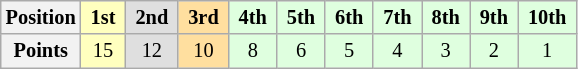<table class="wikitable" style="font-size:85%; text-align:center">
<tr>
<th>Position</th>
<td style="background:#ffffbf;"> <strong>1st</strong> </td>
<td style="background:#dfdfdf;"> <strong>2nd</strong> </td>
<td style="background:#ffdf9f;"> <strong>3rd</strong> </td>
<td style="background:#dfffdf;"> <strong>4th</strong> </td>
<td style="background:#dfffdf;"> <strong>5th</strong> </td>
<td style="background:#dfffdf;"> <strong>6th</strong> </td>
<td style="background:#dfffdf;"> <strong>7th</strong> </td>
<td style="background:#dfffdf;"> <strong>8th</strong> </td>
<td style="background:#dfffdf;"> <strong>9th</strong> </td>
<td style="background:#dfffdf;"> <strong>10th</strong> </td>
</tr>
<tr>
<th>Points</th>
<td style="background:#ffffbf;">15</td>
<td style="background:#dfdfdf;">12</td>
<td style="background:#ffdf9f;">10</td>
<td style="background:#dfffdf;">8</td>
<td style="background:#dfffdf;">6</td>
<td style="background:#dfffdf;">5</td>
<td style="background:#dfffdf;">4</td>
<td style="background:#dfffdf;">3</td>
<td style="background:#dfffdf;">2</td>
<td style="background:#dfffdf;">1</td>
</tr>
</table>
